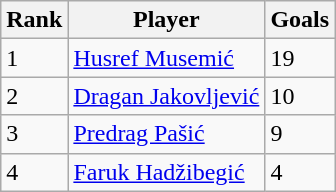<table class="wikitable">
<tr>
<th>Rank</th>
<th>Player</th>
<th>Goals</th>
</tr>
<tr>
<td>1</td>
<td><a href='#'>Husref Musemić</a></td>
<td>19</td>
</tr>
<tr>
<td>2</td>
<td><a href='#'>Dragan Jakovljević</a></td>
<td>10</td>
</tr>
<tr>
<td>3</td>
<td><a href='#'>Predrag Pašić</a></td>
<td>9</td>
</tr>
<tr>
<td>4</td>
<td><a href='#'>Faruk Hadžibegić</a></td>
<td>4</td>
</tr>
</table>
